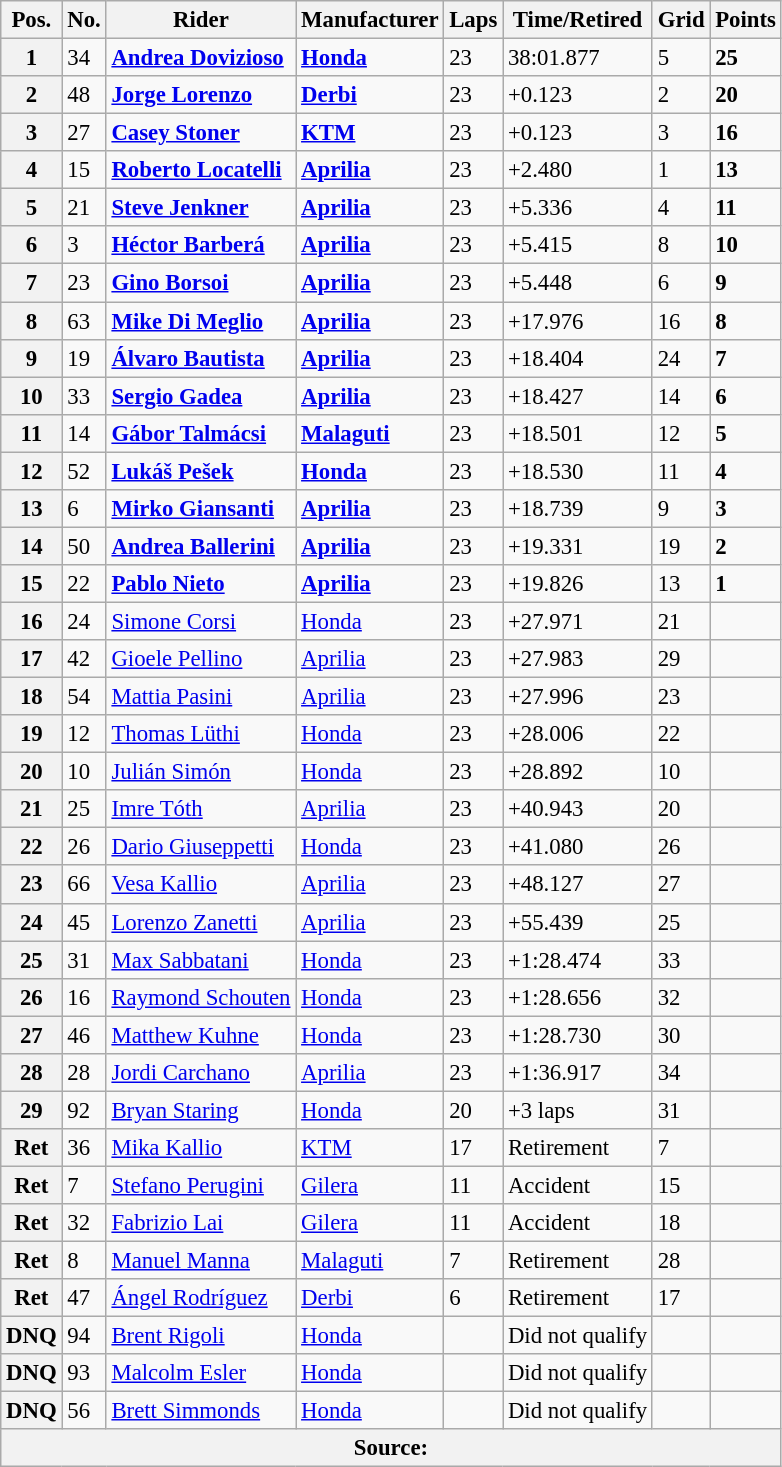<table class="wikitable" style="font-size: 95%;">
<tr>
<th>Pos.</th>
<th>No.</th>
<th>Rider</th>
<th>Manufacturer</th>
<th>Laps</th>
<th>Time/Retired</th>
<th>Grid</th>
<th>Points</th>
</tr>
<tr>
<th>1</th>
<td>34</td>
<td> <strong><a href='#'>Andrea Dovizioso</a></strong></td>
<td><strong><a href='#'>Honda</a></strong></td>
<td>23</td>
<td>38:01.877</td>
<td>5</td>
<td><strong>25</strong></td>
</tr>
<tr>
<th>2</th>
<td>48</td>
<td> <strong><a href='#'>Jorge Lorenzo</a></strong></td>
<td><strong><a href='#'>Derbi</a></strong></td>
<td>23</td>
<td>+0.123</td>
<td>2</td>
<td><strong>20</strong></td>
</tr>
<tr>
<th>3</th>
<td>27</td>
<td> <strong><a href='#'>Casey Stoner</a></strong></td>
<td><strong><a href='#'>KTM</a></strong></td>
<td>23</td>
<td>+0.123</td>
<td>3</td>
<td><strong>16</strong></td>
</tr>
<tr>
<th>4</th>
<td>15</td>
<td> <strong><a href='#'>Roberto Locatelli</a></strong></td>
<td><strong><a href='#'>Aprilia</a></strong></td>
<td>23</td>
<td>+2.480</td>
<td>1</td>
<td><strong>13</strong></td>
</tr>
<tr>
<th>5</th>
<td>21</td>
<td> <strong><a href='#'>Steve Jenkner</a></strong></td>
<td><strong><a href='#'>Aprilia</a></strong></td>
<td>23</td>
<td>+5.336</td>
<td>4</td>
<td><strong>11</strong></td>
</tr>
<tr>
<th>6</th>
<td>3</td>
<td> <strong><a href='#'>Héctor Barberá</a></strong></td>
<td><strong><a href='#'>Aprilia</a></strong></td>
<td>23</td>
<td>+5.415</td>
<td>8</td>
<td><strong>10</strong></td>
</tr>
<tr>
<th>7</th>
<td>23</td>
<td> <strong><a href='#'>Gino Borsoi</a></strong></td>
<td><strong><a href='#'>Aprilia</a></strong></td>
<td>23</td>
<td>+5.448</td>
<td>6</td>
<td><strong>9</strong></td>
</tr>
<tr>
<th>8</th>
<td>63</td>
<td> <strong><a href='#'>Mike Di Meglio</a></strong></td>
<td><strong><a href='#'>Aprilia</a></strong></td>
<td>23</td>
<td>+17.976</td>
<td>16</td>
<td><strong>8</strong></td>
</tr>
<tr>
<th>9</th>
<td>19</td>
<td> <strong><a href='#'>Álvaro Bautista</a></strong></td>
<td><strong><a href='#'>Aprilia</a></strong></td>
<td>23</td>
<td>+18.404</td>
<td>24</td>
<td><strong>7</strong></td>
</tr>
<tr>
<th>10</th>
<td>33</td>
<td> <strong><a href='#'>Sergio Gadea</a></strong></td>
<td><strong><a href='#'>Aprilia</a></strong></td>
<td>23</td>
<td>+18.427</td>
<td>14</td>
<td><strong>6</strong></td>
</tr>
<tr>
<th>11</th>
<td>14</td>
<td> <strong><a href='#'>Gábor Talmácsi</a></strong></td>
<td><strong><a href='#'>Malaguti</a></strong></td>
<td>23</td>
<td>+18.501</td>
<td>12</td>
<td><strong>5</strong></td>
</tr>
<tr>
<th>12</th>
<td>52</td>
<td> <strong><a href='#'>Lukáš Pešek</a></strong></td>
<td><strong><a href='#'>Honda</a></strong></td>
<td>23</td>
<td>+18.530</td>
<td>11</td>
<td><strong>4</strong></td>
</tr>
<tr>
<th>13</th>
<td>6</td>
<td> <strong><a href='#'>Mirko Giansanti</a></strong></td>
<td><strong><a href='#'>Aprilia</a></strong></td>
<td>23</td>
<td>+18.739</td>
<td>9</td>
<td><strong>3</strong></td>
</tr>
<tr>
<th>14</th>
<td>50</td>
<td> <strong><a href='#'>Andrea Ballerini</a></strong></td>
<td><strong><a href='#'>Aprilia</a></strong></td>
<td>23</td>
<td>+19.331</td>
<td>19</td>
<td><strong>2</strong></td>
</tr>
<tr>
<th>15</th>
<td>22</td>
<td> <strong><a href='#'>Pablo Nieto</a></strong></td>
<td><strong><a href='#'>Aprilia</a></strong></td>
<td>23</td>
<td>+19.826</td>
<td>13</td>
<td><strong>1</strong></td>
</tr>
<tr>
<th>16</th>
<td>24</td>
<td> <a href='#'>Simone Corsi</a></td>
<td><a href='#'>Honda</a></td>
<td>23</td>
<td>+27.971</td>
<td>21</td>
<td></td>
</tr>
<tr>
<th>17</th>
<td>42</td>
<td> <a href='#'>Gioele Pellino</a></td>
<td><a href='#'>Aprilia</a></td>
<td>23</td>
<td>+27.983</td>
<td>29</td>
<td></td>
</tr>
<tr>
<th>18</th>
<td>54</td>
<td> <a href='#'>Mattia Pasini</a></td>
<td><a href='#'>Aprilia</a></td>
<td>23</td>
<td>+27.996</td>
<td>23</td>
<td></td>
</tr>
<tr>
<th>19</th>
<td>12</td>
<td> <a href='#'>Thomas Lüthi</a></td>
<td><a href='#'>Honda</a></td>
<td>23</td>
<td>+28.006</td>
<td>22</td>
<td></td>
</tr>
<tr>
<th>20</th>
<td>10</td>
<td> <a href='#'>Julián Simón</a></td>
<td><a href='#'>Honda</a></td>
<td>23</td>
<td>+28.892</td>
<td>10</td>
<td></td>
</tr>
<tr>
<th>21</th>
<td>25</td>
<td> <a href='#'>Imre Tóth</a></td>
<td><a href='#'>Aprilia</a></td>
<td>23</td>
<td>+40.943</td>
<td>20</td>
<td></td>
</tr>
<tr>
<th>22</th>
<td>26</td>
<td> <a href='#'>Dario Giuseppetti</a></td>
<td><a href='#'>Honda</a></td>
<td>23</td>
<td>+41.080</td>
<td>26</td>
<td></td>
</tr>
<tr>
<th>23</th>
<td>66</td>
<td> <a href='#'>Vesa Kallio</a></td>
<td><a href='#'>Aprilia</a></td>
<td>23</td>
<td>+48.127</td>
<td>27</td>
<td></td>
</tr>
<tr>
<th>24</th>
<td>45</td>
<td> <a href='#'>Lorenzo Zanetti</a></td>
<td><a href='#'>Aprilia</a></td>
<td>23</td>
<td>+55.439</td>
<td>25</td>
<td></td>
</tr>
<tr>
<th>25</th>
<td>31</td>
<td> <a href='#'>Max Sabbatani</a></td>
<td><a href='#'>Honda</a></td>
<td>23</td>
<td>+1:28.474</td>
<td>33</td>
<td></td>
</tr>
<tr>
<th>26</th>
<td>16</td>
<td> <a href='#'>Raymond Schouten</a></td>
<td><a href='#'>Honda</a></td>
<td>23</td>
<td>+1:28.656</td>
<td>32</td>
<td></td>
</tr>
<tr>
<th>27</th>
<td>46</td>
<td> <a href='#'>Matthew Kuhne</a></td>
<td><a href='#'>Honda</a></td>
<td>23</td>
<td>+1:28.730</td>
<td>30</td>
<td></td>
</tr>
<tr>
<th>28</th>
<td>28</td>
<td> <a href='#'>Jordi Carchano</a></td>
<td><a href='#'>Aprilia</a></td>
<td>23</td>
<td>+1:36.917</td>
<td>34</td>
<td></td>
</tr>
<tr>
<th>29</th>
<td>92</td>
<td> <a href='#'>Bryan Staring</a></td>
<td><a href='#'>Honda</a></td>
<td>20</td>
<td>+3 laps</td>
<td>31</td>
<td></td>
</tr>
<tr>
<th>Ret</th>
<td>36</td>
<td> <a href='#'>Mika Kallio</a></td>
<td><a href='#'>KTM</a></td>
<td>17</td>
<td>Retirement</td>
<td>7</td>
<td></td>
</tr>
<tr>
<th>Ret</th>
<td>7</td>
<td> <a href='#'>Stefano Perugini</a></td>
<td><a href='#'>Gilera</a></td>
<td>11</td>
<td>Accident</td>
<td>15</td>
<td></td>
</tr>
<tr>
<th>Ret</th>
<td>32</td>
<td> <a href='#'>Fabrizio Lai</a></td>
<td><a href='#'>Gilera</a></td>
<td>11</td>
<td>Accident</td>
<td>18</td>
<td></td>
</tr>
<tr>
<th>Ret</th>
<td>8</td>
<td> <a href='#'>Manuel Manna</a></td>
<td><a href='#'>Malaguti</a></td>
<td>7</td>
<td>Retirement</td>
<td>28</td>
<td></td>
</tr>
<tr>
<th>Ret</th>
<td>47</td>
<td> <a href='#'>Ángel Rodríguez</a></td>
<td><a href='#'>Derbi</a></td>
<td>6</td>
<td>Retirement</td>
<td>17</td>
<td></td>
</tr>
<tr>
<th>DNQ</th>
<td>94</td>
<td> <a href='#'>Brent Rigoli</a></td>
<td><a href='#'>Honda</a></td>
<td></td>
<td>Did not qualify</td>
<td></td>
<td></td>
</tr>
<tr>
<th>DNQ</th>
<td>93</td>
<td> <a href='#'>Malcolm Esler</a></td>
<td><a href='#'>Honda</a></td>
<td></td>
<td>Did not qualify</td>
<td></td>
<td></td>
</tr>
<tr>
<th>DNQ</th>
<td>56</td>
<td> <a href='#'>Brett Simmonds</a></td>
<td><a href='#'>Honda</a></td>
<td></td>
<td>Did not qualify</td>
<td></td>
<td></td>
</tr>
<tr>
<th colspan=8>Source:</th>
</tr>
</table>
